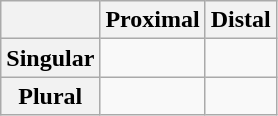<table class="wikitable">
<tr>
<th></th>
<th>Proximal</th>
<th>Distal</th>
</tr>
<tr>
<th><strong>Singular</strong></th>
<td></td>
<td></td>
</tr>
<tr>
<th><strong>Plural</strong></th>
<td></td>
<td></td>
</tr>
</table>
